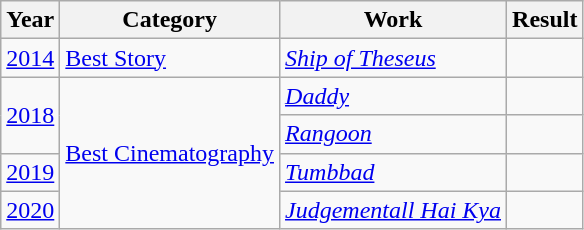<table class="wikitable sortable">
<tr>
<th>Year</th>
<th>Category</th>
<th>Work</th>
<th>Result</th>
</tr>
<tr>
<td><a href='#'>2014</a></td>
<td><a href='#'>Best Story</a></td>
<td><em><a href='#'>Ship of Theseus</a></em></td>
<td></td>
</tr>
<tr>
<td rowspan="2"><a href='#'>2018</a></td>
<td rowspan="4"><a href='#'>Best Cinematography</a></td>
<td><em><a href='#'>Daddy</a></em></td>
<td></td>
</tr>
<tr>
<td><em><a href='#'>Rangoon</a></em></td>
<td></td>
</tr>
<tr>
<td><a href='#'>2019</a></td>
<td><em><a href='#'>Tumbbad</a></em></td>
<td></td>
</tr>
<tr>
<td><a href='#'>2020</a></td>
<td><em><a href='#'>Judgementall Hai Kya</a></em></td>
<td></td>
</tr>
</table>
